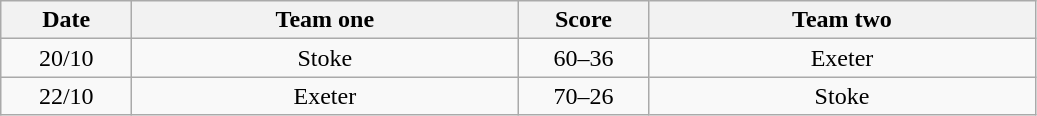<table class="wikitable" style="text-align: center">
<tr>
<th width=80>Date</th>
<th width=250>Team one</th>
<th width=80>Score</th>
<th width=250>Team two</th>
</tr>
<tr>
<td>20/10</td>
<td>Stoke</td>
<td>60–36</td>
<td>Exeter</td>
</tr>
<tr>
<td>22/10</td>
<td>Exeter</td>
<td>70–26</td>
<td>Stoke</td>
</tr>
</table>
